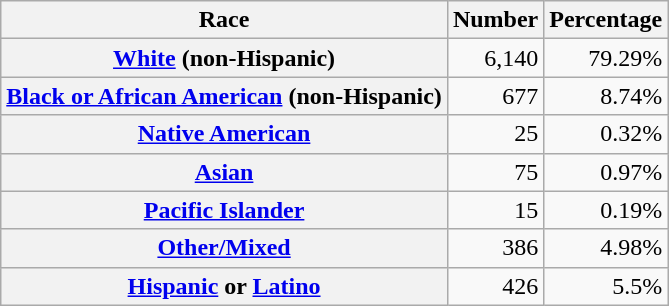<table class="wikitable" style="text-align:right">
<tr>
<th scope="col">Race</th>
<th scope="col">Number</th>
<th scope="col">Percentage</th>
</tr>
<tr>
<th scope="row"><a href='#'>White</a> (non-Hispanic)</th>
<td>6,140</td>
<td>79.29%</td>
</tr>
<tr>
<th scope="row"><a href='#'>Black or African American</a> (non-Hispanic)</th>
<td>677</td>
<td>8.74%</td>
</tr>
<tr>
<th scope="row"><a href='#'>Native American</a></th>
<td>25</td>
<td>0.32%</td>
</tr>
<tr>
<th scope="row"><a href='#'>Asian</a></th>
<td>75</td>
<td>0.97%</td>
</tr>
<tr>
<th scope="row"><a href='#'>Pacific Islander</a></th>
<td>15</td>
<td>0.19%</td>
</tr>
<tr>
<th scope="row"><a href='#'>Other/Mixed</a></th>
<td>386</td>
<td>4.98%</td>
</tr>
<tr>
<th scope="row"><a href='#'>Hispanic</a> or <a href='#'>Latino</a></th>
<td>426</td>
<td>5.5%</td>
</tr>
</table>
